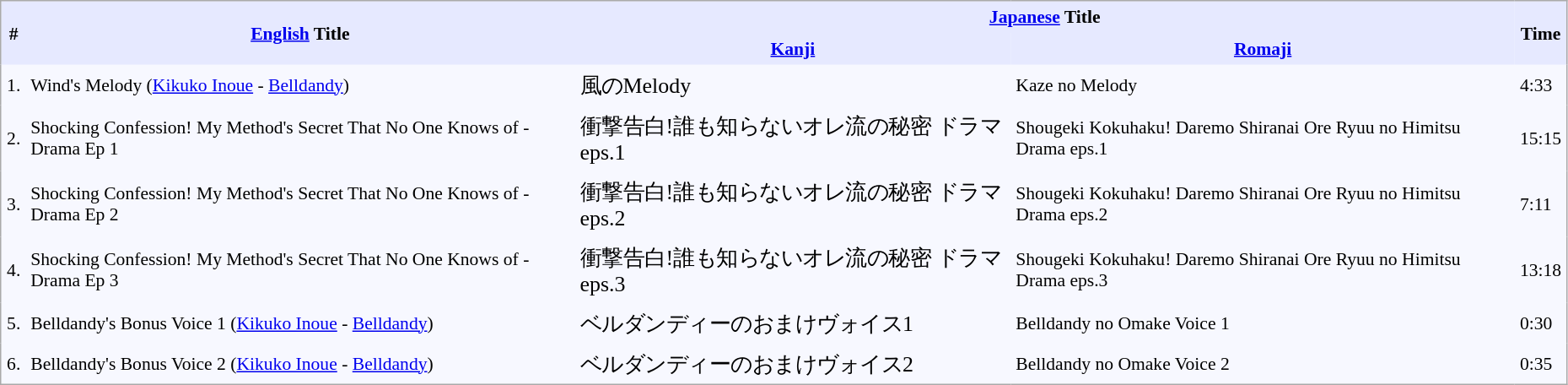<table border="0" cellpadding="4" cellspacing="0"  style="border:1px #aaa solid; border-collapse:collapse; padding:0.2em; margin:0 1em 1em; background:#f7f8ff; font-size:0.9em; width:98%;">
<tr style="vertical-align:middle; background:#e6e9ff;">
<th rowspan="2">#</th>
<th rowspan="2"><a href='#'>English</a> Title</th>
<th colspan="2"><a href='#'>Japanese</a> Title</th>
<th rowspan="2">Time</th>
</tr>
<tr style="background:#e6e9ff;">
<th><a href='#'>Kanji</a></th>
<th><a href='#'>Romaji</a></th>
</tr>
<tr>
<td>1.</td>
<td>Wind's Melody (<a href='#'>Kikuko Inoue</a> - <a href='#'>Belldandy</a>)</td>
<td style="font-size: 120%;">風のMelody</td>
<td>Kaze no Melody</td>
<td>4:33</td>
</tr>
<tr>
<td>2.</td>
<td>Shocking Confession! My Method's Secret That No One Knows of - Drama Ep 1</td>
<td style="font-size: 120%;">衝撃告白!誰も知らないオレ流の秘密 ドラマeps.1</td>
<td>Shougeki Kokuhaku! Daremo Shiranai Ore Ryuu no Himitsu Drama eps.1</td>
<td>15:15</td>
</tr>
<tr>
<td>3.</td>
<td>Shocking Confession! My Method's Secret That No One Knows of - Drama Ep 2</td>
<td style="font-size: 120%;">衝撃告白!誰も知らないオレ流の秘密 ドラマeps.2</td>
<td>Shougeki Kokuhaku! Daremo Shiranai Ore Ryuu no Himitsu Drama eps.2</td>
<td>7:11</td>
</tr>
<tr>
<td>4.</td>
<td>Shocking Confession! My Method's Secret That No One Knows of - Drama Ep 3</td>
<td style="font-size: 120%;">衝撃告白!誰も知らないオレ流の秘密 ドラマeps.3</td>
<td>Shougeki Kokuhaku! Daremo Shiranai Ore Ryuu no Himitsu Drama eps.3</td>
<td>13:18</td>
</tr>
<tr>
<td>5.</td>
<td>Belldandy's Bonus Voice 1 (<a href='#'>Kikuko Inoue</a> - <a href='#'>Belldandy</a>)</td>
<td style="font-size: 120%;">ベルダンディーのおまけヴォイス1</td>
<td>Belldandy no Omake Voice 1</td>
<td>0:30</td>
</tr>
<tr>
<td>6.</td>
<td>Belldandy's Bonus Voice 2 (<a href='#'>Kikuko Inoue</a> - <a href='#'>Belldandy</a>)</td>
<td style="font-size: 120%;">ベルダンディーのおまけヴォイス2</td>
<td>Belldandy no Omake Voice 2</td>
<td>0:35</td>
</tr>
</table>
